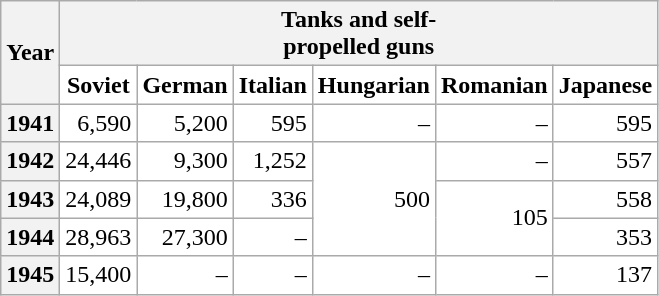<table class="wikitable">
<tr>
<th rowspan="2">Year</th>
<th colspan="6">Tanks and self-<br>propelled guns</th>
</tr>
<tr>
<th style="background:#fff;">Soviet</th>
<th style="background:#fff;">German</th>
<th style="background:#fff;">Italian</th>
<th style="background:#fff;">Hungarian</th>
<th style="background:#fff;">Romanian</th>
<th style="background:#fff;">Japanese</th>
</tr>
<tr>
<th>1941</th>
<td style="text-align:right; background:#fff;">6,590</td>
<td style="text-align:right; background:#fff;"> 5,200</td>
<td style="text-align:right; background:#fff;">595</td>
<td style="text-align:right; background:#fff;">–</td>
<td style="text-align:right; background:#fff;">–</td>
<td style="text-align:right; background:#fff;">595</td>
</tr>
<tr>
<th>1942</th>
<td style="text-align:right; background:#fff;">24,446</td>
<td style="text-align:right; background:#fff;">9,300</td>
<td style="text-align:right; background:#fff;">1,252</td>
<td style="text-align:right; background:#fff;" rowspan="3">500</td>
<td style="text-align:right; background:#fff;">–</td>
<td style="text-align:right; background:#fff;">557</td>
</tr>
<tr>
<th>1943</th>
<td style="text-align:right; background:#fff;">24,089</td>
<td style="text-align:right; background:#fff;">19,800</td>
<td style="text-align:right; background:#fff;">336</td>
<td style="text-align:right; background:#fff;" rowspan="2">105</td>
<td style="text-align:right; background:#fff;">558</td>
</tr>
<tr>
<th>1944</th>
<td style="text-align:right; background:#fff;">28,963</td>
<td style="text-align:right; background:#fff;">27,300</td>
<td style="text-align:right; background:#fff;">–</td>
<td style="text-align:right; background:#fff;">353</td>
</tr>
<tr>
<th>1945</th>
<td style="text-align:right; background:#fff;">15,400</td>
<td style="text-align:right; background:#fff;">–</td>
<td style="text-align:right; background:#fff;">–</td>
<td style="text-align:right; background:#fff;">–</td>
<td style="text-align:right; background:#fff;">–</td>
<td style="text-align:right; background:#fff;">137</td>
</tr>
</table>
